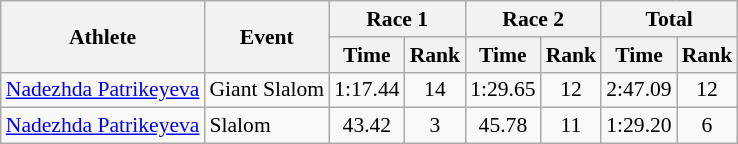<table class="wikitable" style="font-size:90%">
<tr>
<th rowspan="2">Athlete</th>
<th rowspan="2">Event</th>
<th colspan="2">Race 1</th>
<th colspan="2">Race 2</th>
<th colspan="2">Total</th>
</tr>
<tr>
<th>Time</th>
<th>Rank</th>
<th>Time</th>
<th>Rank</th>
<th>Time</th>
<th>Rank</th>
</tr>
<tr>
<td><a href='#'>Nadezhda Patrikeyeva</a></td>
<td>Giant Slalom</td>
<td align="center">1:17.44</td>
<td align="center">14</td>
<td align="center">1:29.65</td>
<td align="center">12</td>
<td align="center">2:47.09</td>
<td align="center">12</td>
</tr>
<tr>
<td><a href='#'>Nadezhda Patrikeyeva</a></td>
<td>Slalom</td>
<td align="center">43.42</td>
<td align="center">3</td>
<td align="center">45.78</td>
<td align="center">11</td>
<td align="center">1:29.20</td>
<td align="center">6</td>
</tr>
</table>
